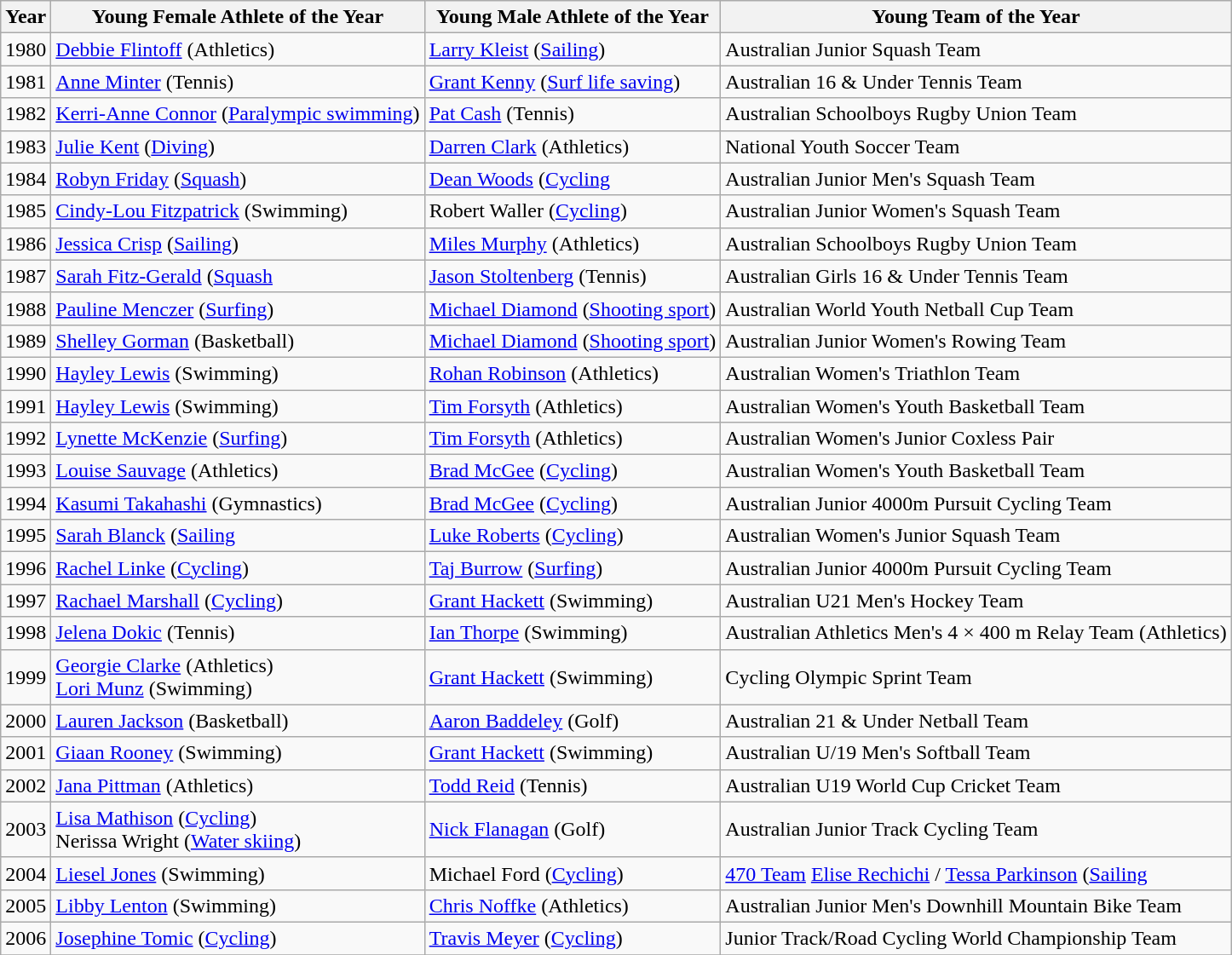<table class="wikitable sortable">
<tr>
<th>Year</th>
<th>Young Female Athlete of the Year</th>
<th>Young Male Athlete of the Year</th>
<th>Young Team of the Year</th>
</tr>
<tr>
<td>1980</td>
<td><a href='#'>Debbie Flintoff</a> (Athletics)</td>
<td><a href='#'>Larry Kleist</a> (<a href='#'>Sailing</a>)</td>
<td>Australian Junior Squash Team</td>
</tr>
<tr>
<td>1981</td>
<td><a href='#'>Anne Minter</a> (Tennis)</td>
<td><a href='#'>Grant Kenny</a> (<a href='#'>Surf life saving</a>)</td>
<td>Australian 16 & Under Tennis Team</td>
</tr>
<tr>
<td>1982</td>
<td><a href='#'>Kerri-Anne Connor</a> (<a href='#'>Paralympic swimming</a>)</td>
<td><a href='#'>Pat Cash</a> (Tennis)</td>
<td>Australian Schoolboys Rugby Union Team</td>
</tr>
<tr>
<td>1983</td>
<td><a href='#'>Julie Kent</a> (<a href='#'>Diving</a>)</td>
<td><a href='#'>Darren Clark</a> (Athletics)</td>
<td>National Youth Soccer Team</td>
</tr>
<tr>
<td>1984</td>
<td><a href='#'>Robyn Friday</a> (<a href='#'>Squash</a>)</td>
<td><a href='#'>Dean Woods</a> (<a href='#'>Cycling</a></td>
<td>Australian Junior Men's Squash Team</td>
</tr>
<tr>
<td>1985</td>
<td><a href='#'>Cindy-Lou Fitzpatrick</a> (Swimming)</td>
<td>Robert Waller (<a href='#'>Cycling</a>)</td>
<td>Australian Junior Women's Squash Team</td>
</tr>
<tr>
<td>1986</td>
<td><a href='#'>Jessica Crisp</a> (<a href='#'>Sailing</a>)</td>
<td><a href='#'>Miles Murphy</a> (Athletics)</td>
<td>Australian Schoolboys Rugby Union Team</td>
</tr>
<tr>
<td>1987</td>
<td><a href='#'>Sarah Fitz-Gerald</a> (<a href='#'>Squash</a></td>
<td><a href='#'>Jason Stoltenberg</a> (Tennis)</td>
<td>Australian Girls 16 & Under Tennis Team</td>
</tr>
<tr>
<td>1988</td>
<td><a href='#'>Pauline Menczer</a> (<a href='#'>Surfing</a>)</td>
<td><a href='#'>Michael Diamond</a> (<a href='#'>Shooting sport</a>)</td>
<td>Australian World Youth Netball Cup Team</td>
</tr>
<tr>
<td>1989</td>
<td><a href='#'>Shelley Gorman</a> (Basketball)</td>
<td><a href='#'>Michael Diamond</a> (<a href='#'>Shooting sport</a>)</td>
<td>Australian Junior Women's Rowing Team</td>
</tr>
<tr>
<td>1990</td>
<td><a href='#'>Hayley Lewis</a> (Swimming)</td>
<td><a href='#'>Rohan Robinson</a> (Athletics)</td>
<td>Australian Women's Triathlon Team</td>
</tr>
<tr>
<td>1991</td>
<td><a href='#'>Hayley Lewis</a> (Swimming)</td>
<td><a href='#'>Tim Forsyth</a> (Athletics)</td>
<td>Australian Women's Youth Basketball Team</td>
</tr>
<tr>
<td>1992</td>
<td><a href='#'>Lynette McKenzie</a> (<a href='#'>Surfing</a>)</td>
<td><a href='#'>Tim Forsyth</a> (Athletics)</td>
<td>Australian Women's Junior Coxless Pair</td>
</tr>
<tr>
<td>1993</td>
<td><a href='#'>Louise Sauvage</a> (Athletics)</td>
<td><a href='#'>Brad McGee</a> (<a href='#'>Cycling</a>)</td>
<td>Australian Women's Youth Basketball Team</td>
</tr>
<tr>
<td>1994</td>
<td><a href='#'>Kasumi Takahashi</a> (Gymnastics)</td>
<td><a href='#'>Brad McGee</a> (<a href='#'>Cycling</a>)</td>
<td>Australian Junior 4000m Pursuit Cycling Team</td>
</tr>
<tr>
<td>1995</td>
<td><a href='#'>Sarah Blanck</a> (<a href='#'>Sailing</a></td>
<td><a href='#'>Luke Roberts</a> (<a href='#'>Cycling</a>)</td>
<td>Australian Women's Junior Squash Team</td>
</tr>
<tr>
<td>1996</td>
<td><a href='#'>Rachel Linke</a> (<a href='#'>Cycling</a>)</td>
<td><a href='#'>Taj Burrow</a> (<a href='#'>Surfing</a>)</td>
<td>Australian Junior 4000m Pursuit Cycling Team</td>
</tr>
<tr>
<td>1997</td>
<td><a href='#'>Rachael Marshall</a> (<a href='#'>Cycling</a>)</td>
<td><a href='#'>Grant Hackett</a> (Swimming)</td>
<td>Australian U21 Men's Hockey Team</td>
</tr>
<tr>
<td>1998</td>
<td><a href='#'>Jelena Dokic</a> (Tennis)</td>
<td><a href='#'>Ian Thorpe</a> (Swimming)</td>
<td>Australian Athletics Men's 4 × 400 m Relay Team (Athletics)</td>
</tr>
<tr>
<td>1999</td>
<td><a href='#'>Georgie Clarke</a> (Athletics) <br> <a href='#'>Lori Munz</a> (Swimming)</td>
<td><a href='#'>Grant Hackett</a> (Swimming)</td>
<td>Cycling Olympic Sprint Team</td>
</tr>
<tr>
<td>2000</td>
<td><a href='#'>Lauren Jackson</a> (Basketball)</td>
<td><a href='#'>Aaron Baddeley</a> (Golf)</td>
<td>Australian 21 & Under Netball Team</td>
</tr>
<tr>
<td>2001</td>
<td><a href='#'>Giaan Rooney</a> (Swimming)</td>
<td><a href='#'>Grant Hackett</a> (Swimming)</td>
<td>Australian U/19 Men's Softball Team</td>
</tr>
<tr>
<td>2002</td>
<td><a href='#'>Jana Pittman</a> (Athletics)</td>
<td><a href='#'>Todd Reid</a> (Tennis)</td>
<td>Australian U19 World Cup Cricket Team</td>
</tr>
<tr>
<td>2003</td>
<td><a href='#'>Lisa Mathison</a> (<a href='#'>Cycling</a>)   <br> Nerissa Wright (<a href='#'>Water skiing</a>)</td>
<td><a href='#'>Nick Flanagan</a> (Golf)</td>
<td>Australian Junior Track Cycling Team</td>
</tr>
<tr>
<td>2004</td>
<td><a href='#'>Liesel Jones</a> (Swimming)</td>
<td>Michael Ford (<a href='#'>Cycling</a>)</td>
<td><a href='#'>470 Team</a> <a href='#'>Elise Rechichi</a> / <a href='#'>Tessa Parkinson</a> (<a href='#'>Sailing</a></td>
</tr>
<tr>
<td>2005</td>
<td><a href='#'>Libby Lenton</a> (Swimming)</td>
<td><a href='#'>Chris Noffke</a> (Athletics)</td>
<td>Australian Junior Men's Downhill Mountain Bike Team</td>
</tr>
<tr>
<td>2006</td>
<td><a href='#'>Josephine Tomic</a> (<a href='#'>Cycling</a>)</td>
<td><a href='#'>Travis Meyer</a> (<a href='#'>Cycling</a>)</td>
<td>Junior Track/Road Cycling World Championship Team</td>
</tr>
<tr>
</tr>
</table>
